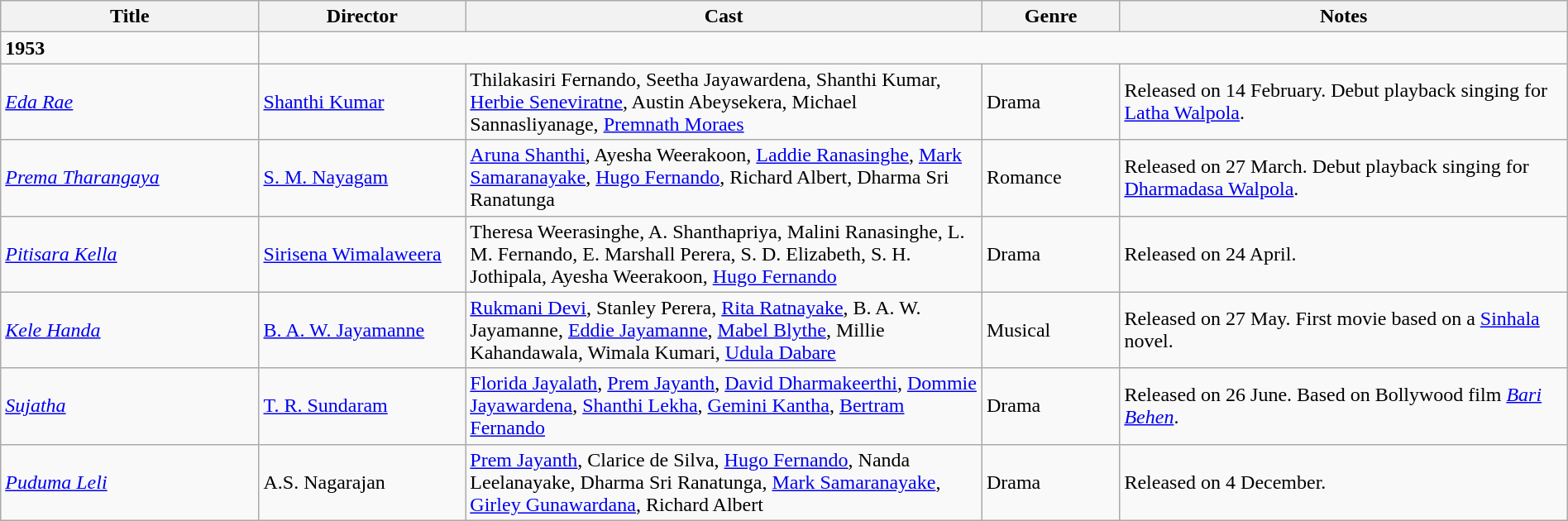<table class="wikitable" width="100%">
<tr>
<th width=15%>Title</th>
<th width=12%>Director</th>
<th width=30%>Cast</th>
<th width=8%>Genre</th>
<th width=26%>Notes</th>
</tr>
<tr>
<td><strong>1953</strong></td>
</tr>
<tr>
<td><em><a href='#'>Eda Rae</a></em></td>
<td><a href='#'>Shanthi Kumar</a></td>
<td>Thilakasiri Fernando, Seetha Jayawardena, Shanthi Kumar, <a href='#'>Herbie Seneviratne</a>, Austin Abeysekera, Michael Sannasliyanage, <a href='#'>Premnath Moraes</a></td>
<td>Drama</td>
<td>Released on 14 February. Debut playback singing for <a href='#'>Latha Walpola</a>.</td>
</tr>
<tr>
<td><em><a href='#'>Prema Tharangaya</a></em></td>
<td><a href='#'>S. M. Nayagam</a></td>
<td><a href='#'>Aruna Shanthi</a>, Ayesha Weerakoon, <a href='#'>Laddie Ranasinghe</a>, <a href='#'>Mark Samaranayake</a>, <a href='#'>Hugo Fernando</a>, Richard Albert, Dharma Sri Ranatunga</td>
<td>Romance</td>
<td>Released on 27 March. Debut playback singing for <a href='#'>Dharmadasa Walpola</a>.</td>
</tr>
<tr>
<td><em><a href='#'>Pitisara Kella</a></em></td>
<td><a href='#'>Sirisena Wimalaweera</a></td>
<td>Theresa Weerasinghe, A. Shanthapriya, Malini Ranasinghe, L. M. Fernando, E. Marshall Perera, S. D. Elizabeth, S. H. Jothipala, Ayesha Weerakoon, <a href='#'>Hugo Fernando</a></td>
<td>Drama</td>
<td>Released on 24 April.</td>
</tr>
<tr>
<td><em><a href='#'>Kele Handa</a></em></td>
<td><a href='#'>B. A. W. Jayamanne</a></td>
<td><a href='#'>Rukmani Devi</a>, Stanley Perera, <a href='#'>Rita Ratnayake</a>, B. A. W. Jayamanne, <a href='#'>Eddie Jayamanne</a>, <a href='#'>Mabel Blythe</a>, Millie Kahandawala, Wimala Kumari, <a href='#'>Udula Dabare</a></td>
<td>Musical</td>
<td>Released on 27 May. First movie based on a <a href='#'>Sinhala</a> novel.</td>
</tr>
<tr>
<td><em><a href='#'>Sujatha</a></em></td>
<td><a href='#'>T. R. Sundaram</a></td>
<td><a href='#'>Florida Jayalath</a>, <a href='#'>Prem Jayanth</a>, <a href='#'>David Dharmakeerthi</a>, <a href='#'>Dommie Jayawardena</a>, <a href='#'>Shanthi Lekha</a>, <a href='#'>Gemini Kantha</a>, <a href='#'>Bertram Fernando</a></td>
<td>Drama</td>
<td>Released on 26 June. Based on Bollywood film <em><a href='#'>Bari Behen</a></em>.</td>
</tr>
<tr>
<td><em><a href='#'>Puduma Leli</a></em></td>
<td>A.S. Nagarajan</td>
<td><a href='#'>Prem Jayanth</a>, Clarice de Silva, <a href='#'>Hugo Fernando</a>, Nanda Leelanayake, Dharma Sri Ranatunga, <a href='#'>Mark Samaranayake</a>, <a href='#'>Girley Gunawardana</a>, Richard Albert</td>
<td>Drama</td>
<td>Released on 4 December.</td>
</tr>
</table>
